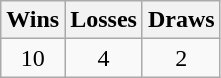<table class="wikitable">
<tr>
<th>Wins</th>
<th>Losses</th>
<th>Draws</th>
</tr>
<tr>
<td align=center>10</td>
<td align=center>4</td>
<td align=center>2</td>
</tr>
</table>
